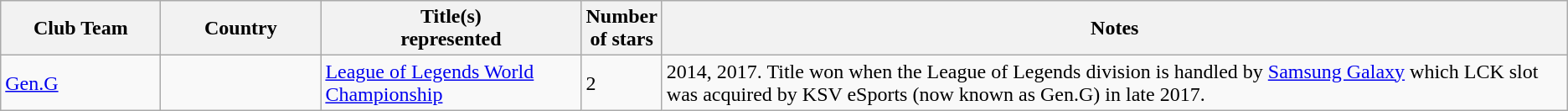<table class="wikitable sortable">
<tr>
<th width=120>Club Team</th>
<th width=120>Country</th>
<th width=200>Title(s)<br>represented</th>
<th>Number<br>of stars</th>
<th class="unsortable">Notes</th>
</tr>
<tr>
<td><a href='#'>Gen.G</a></td>
<td></td>
<td><a href='#'>League of Legends World Championship</a></td>
<td>2</td>
<td>2014, 2017. Title won when the League of Legends division is handled by <a href='#'>Samsung Galaxy</a> which LCK slot was acquired by KSV eSports (now known as Gen.G) in late 2017.</td>
</tr>
</table>
